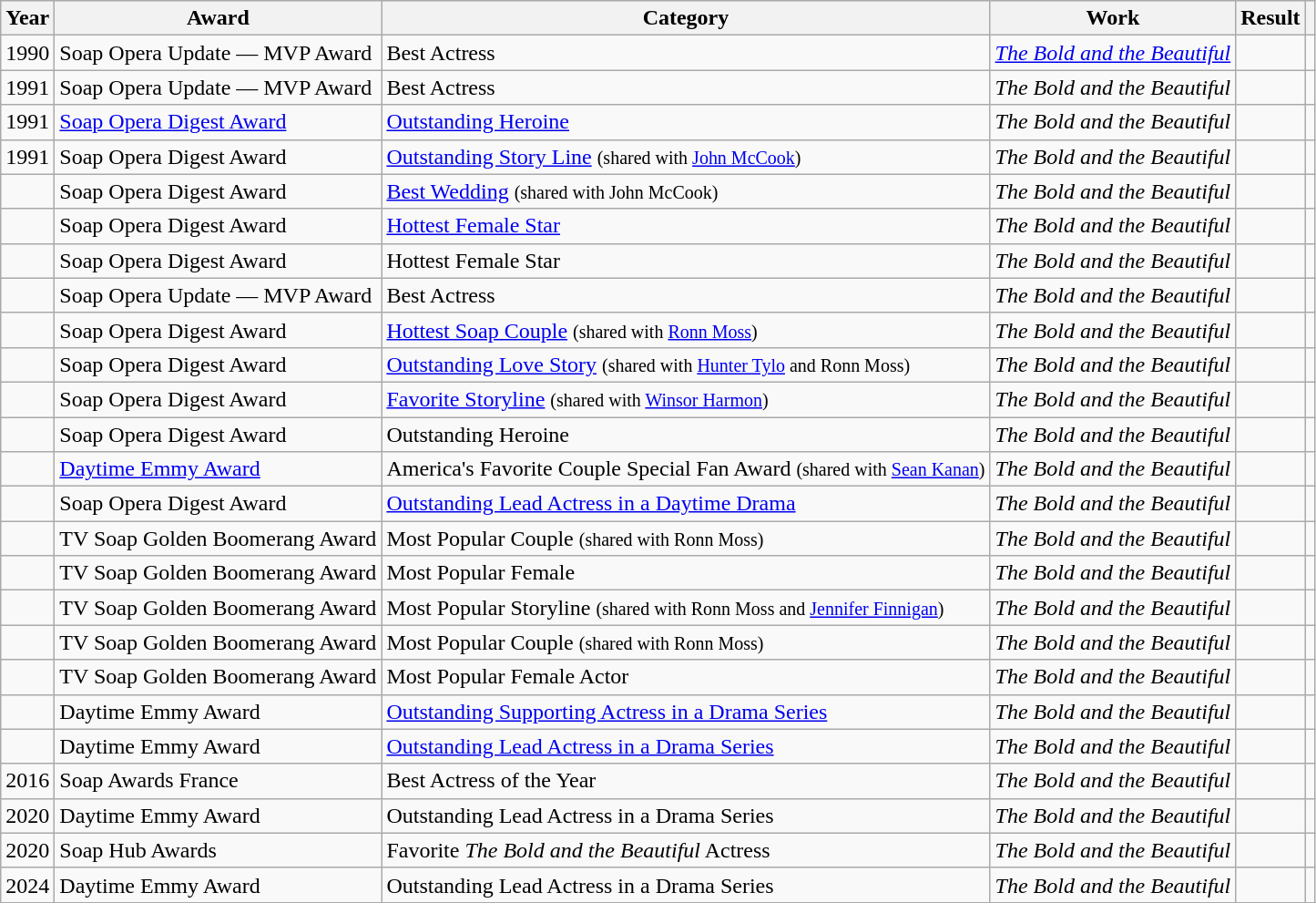<table class="wikitable sortable plainrowheaders">
<tr>
<th scope="col">Year</th>
<th scope="col">Award</th>
<th scope="col">Category</th>
<th scope="col">Work</th>
<th scope="col">Result</th>
<th scope="col" class="unsortable"></th>
</tr>
<tr>
<td style="text-align:center;">1990</td>
<td>Soap Opera Update — MVP Award</td>
<td>Best Actress</td>
<td><em><a href='#'>The Bold and the Beautiful</a></em></td>
<td></td>
<td style="text-align:center;"></td>
</tr>
<tr>
<td style="text-align:center;">1991</td>
<td>Soap Opera Update — MVP Award</td>
<td>Best Actress</td>
<td><em>The Bold and the Beautiful</em></td>
<td></td>
<td style="text-align:center;"></td>
</tr>
<tr>
<td style="text-align:center;">1991</td>
<td><a href='#'>Soap Opera Digest Award</a></td>
<td><a href='#'>Outstanding Heroine</a></td>
<td><em>The Bold and the Beautiful</em></td>
<td></td>
<td style="text-align:center;"></td>
</tr>
<tr>
<td style="text-align:center;">1991</td>
<td>Soap Opera Digest Award</td>
<td><a href='#'>Outstanding Story Line</a>  <small>(shared with <a href='#'>John McCook</a>) </small></td>
<td><em>The Bold and the Beautiful</em></td>
<td></td>
<td style="text-align:center;"></td>
</tr>
<tr>
<td></td>
<td>Soap Opera Digest Award</td>
<td><a href='#'>Best Wedding</a> <small>(shared with John McCook) </small></td>
<td><em>The Bold and the Beautiful</em></td>
<td></td>
<td style="text-align:center;"></td>
</tr>
<tr>
<td></td>
<td>Soap Opera Digest Award</td>
<td><a href='#'>Hottest Female Star</a></td>
<td><em>The Bold and the Beautiful</em></td>
<td></td>
<td style="text-align:center;"></td>
</tr>
<tr>
<td></td>
<td>Soap Opera Digest Award</td>
<td>Hottest Female Star</td>
<td><em>The Bold and the Beautiful</em></td>
<td></td>
<td style="text-align:center;"></td>
</tr>
<tr>
<td></td>
<td>Soap Opera Update — MVP Award</td>
<td>Best Actress</td>
<td><em>The Bold and the Beautiful</em></td>
<td></td>
<td style="text-align:center;"></td>
</tr>
<tr>
<td></td>
<td>Soap Opera Digest Award</td>
<td><a href='#'>Hottest Soap Couple</a> <small> (shared with <a href='#'>Ronn Moss</a>) </small></td>
<td><em>The Bold and the Beautiful</em></td>
<td></td>
<td style="text-align:center;"></td>
</tr>
<tr>
<td></td>
<td>Soap Opera Digest Award</td>
<td><a href='#'>Outstanding Love Story</a> <small> (shared with <a href='#'>Hunter Tylo</a> and Ronn Moss) </small></td>
<td><em>The Bold and the Beautiful</em></td>
<td></td>
<td style="text-align:center;"></td>
</tr>
<tr>
<td></td>
<td>Soap Opera Digest Award</td>
<td><a href='#'>Favorite Storyline</a>  <small>(shared with <a href='#'>Winsor Harmon</a>) </small></td>
<td><em>The Bold and the Beautiful</em></td>
<td></td>
<td style="text-align:center;"></td>
</tr>
<tr>
<td></td>
<td>Soap Opera Digest Award</td>
<td>Outstanding Heroine</td>
<td><em>The Bold and the Beautiful</em></td>
<td></td>
<td style="text-align:center;"></td>
</tr>
<tr>
<td></td>
<td><a href='#'>Daytime Emmy Award</a></td>
<td>America's Favorite Couple Special Fan Award <small> (shared with <a href='#'>Sean Kanan</a>)</small></td>
<td><em>The Bold and the Beautiful</em></td>
<td></td>
<td style="text-align:center;"></td>
</tr>
<tr>
<td></td>
<td>Soap Opera Digest Award</td>
<td><a href='#'>Outstanding Lead Actress in a Daytime Drama</a></td>
<td><em>The Bold and the Beautiful</em></td>
<td></td>
<td style="text-align:center;"></td>
</tr>
<tr>
<td></td>
<td>TV Soap Golden Boomerang Award</td>
<td>Most Popular Couple  <small> (shared with Ronn Moss) </small></td>
<td><em>The Bold and the Beautiful</em></td>
<td></td>
<td style="text-align:center;"></td>
</tr>
<tr>
<td></td>
<td>TV Soap Golden Boomerang Award</td>
<td>Most Popular Female</td>
<td><em>The Bold and the Beautiful</em></td>
<td></td>
<td style="text-align:center;"></td>
</tr>
<tr>
<td></td>
<td>TV Soap Golden Boomerang Award</td>
<td>Most Popular Storyline <small> (shared with Ronn Moss and <a href='#'>Jennifer Finnigan</a>) </small></td>
<td><em>The Bold and the Beautiful</em></td>
<td></td>
<td style="text-align:center;"></td>
</tr>
<tr>
<td></td>
<td>TV Soap Golden Boomerang Award</td>
<td>Most Popular Couple  <small> (shared with Ronn Moss) </small></td>
<td><em>The Bold and the Beautiful</em></td>
<td></td>
<td style="text-align:center;"></td>
</tr>
<tr>
<td></td>
<td>TV Soap Golden Boomerang Award</td>
<td>Most Popular Female Actor</td>
<td><em>The Bold and the Beautiful</em></td>
<td></td>
<td style="text-align:center;"></td>
</tr>
<tr>
<td></td>
<td>Daytime Emmy Award</td>
<td><a href='#'>Outstanding Supporting Actress in a Drama Series</a></td>
<td><em>The Bold and the Beautiful</em></td>
<td></td>
<td style="text-align:center;"></td>
</tr>
<tr>
<td></td>
<td>Daytime Emmy Award</td>
<td><a href='#'>Outstanding Lead Actress in a Drama Series</a></td>
<td><em>The Bold and the Beautiful</em></td>
<td></td>
<td style="text-align:center;"></td>
</tr>
<tr>
<td style="text-align:center;">2016</td>
<td>Soap Awards France</td>
<td>Best Actress of the Year</td>
<td><em>The Bold and the Beautiful</em></td>
<td></td>
<td style="text-align:center;"></td>
</tr>
<tr>
<td style="text-align:center;">2020</td>
<td>Daytime Emmy Award</td>
<td>Outstanding Lead Actress in a Drama Series</td>
<td><em>The Bold and the Beautiful</em></td>
<td></td>
<td style="text-align:center;"></td>
</tr>
<tr>
<td style="text-align:center;">2020</td>
<td>Soap Hub Awards</td>
<td>Favorite <em>The Bold and the Beautiful</em> Actress</td>
<td><em>The Bold and the Beautiful</em></td>
<td></td>
<td style="text-align:center;"></td>
</tr>
<tr>
<td style="text-align:center;">2024</td>
<td>Daytime Emmy Award</td>
<td>Outstanding Lead Actress in a Drama Series</td>
<td><em>The Bold and the Beautiful</em></td>
<td></td>
<td style="text-align:center;"></td>
</tr>
</table>
